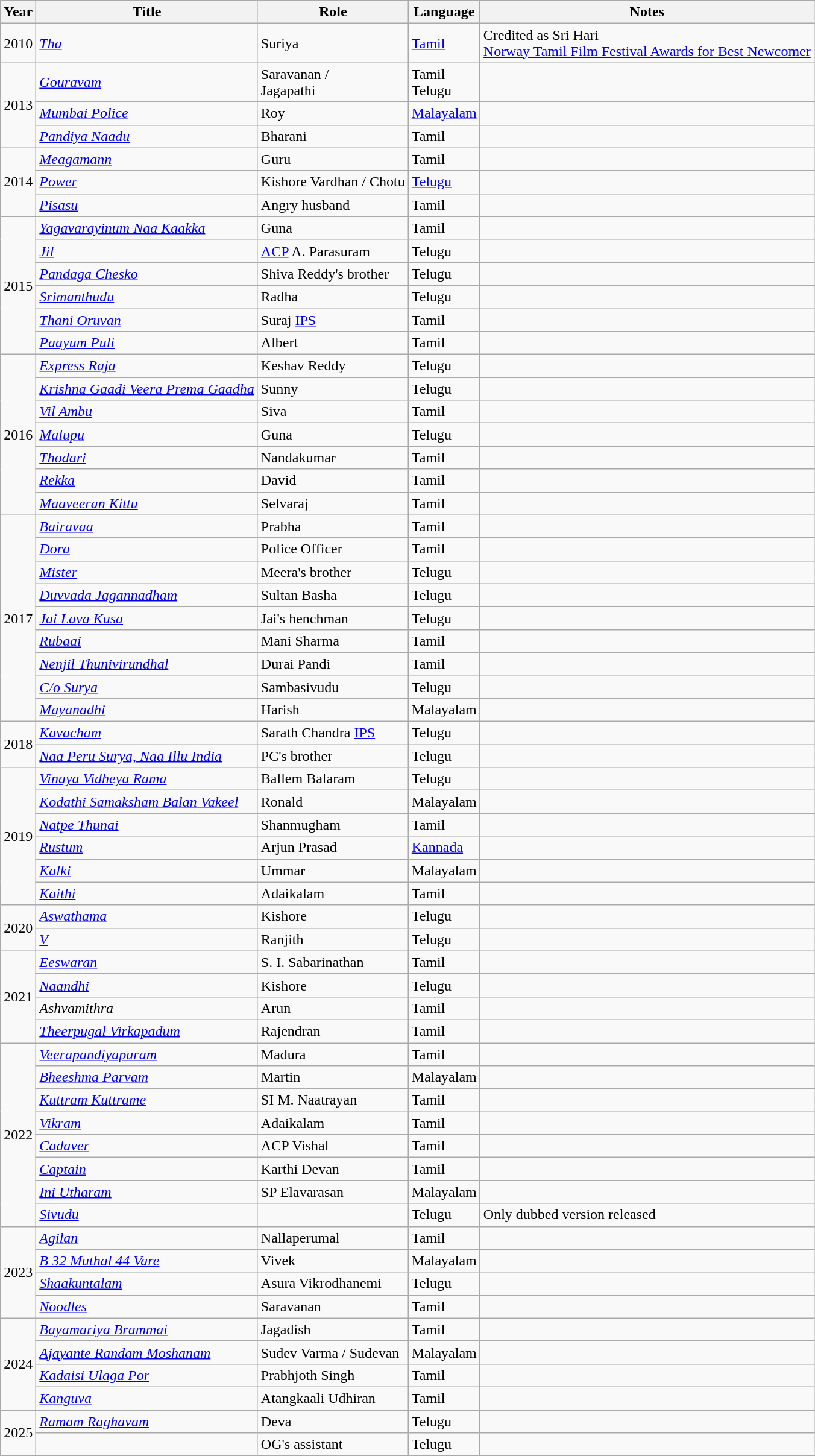<table class="wikitable sortable">
<tr>
<th>Year</th>
<th>Title</th>
<th>Role</th>
<th>Language</th>
<th class="unsortable">Notes</th>
</tr>
<tr>
<td>2010</td>
<td><em><a href='#'>Tha</a></em></td>
<td>Suriya</td>
<td><a href='#'>Tamil</a></td>
<td>Credited as Sri Hari<br> <a href='#'>Norway Tamil Film Festival Awards for Best Newcomer</a></td>
</tr>
<tr>
<td rowspan="3">2013</td>
<td><em><a href='#'>Gouravam</a></em></td>
<td>Saravanan / <br>Jagapathi</td>
<td>Tamil <br> Telugu</td>
<td></td>
</tr>
<tr>
<td><em><a href='#'>Mumbai Police</a></em></td>
<td>Roy</td>
<td><a href='#'>Malayalam</a></td>
<td></td>
</tr>
<tr>
<td><em><a href='#'>Pandiya Naadu</a></em></td>
<td>Bharani</td>
<td>Tamil</td>
<td></td>
</tr>
<tr>
<td rowspan="3">2014</td>
<td><em><a href='#'>Meagamann</a></em></td>
<td>Guru</td>
<td>Tamil</td>
<td></td>
</tr>
<tr>
<td><em><a href='#'>Power</a></em></td>
<td>Kishore Vardhan / Chotu</td>
<td><a href='#'>Telugu</a></td>
<td></td>
</tr>
<tr>
<td><em><a href='#'>Pisasu</a></em></td>
<td>Angry husband</td>
<td>Tamil</td>
<td></td>
</tr>
<tr>
<td rowspan="6">2015</td>
<td><em><a href='#'>Yagavarayinum Naa Kaakka</a></em></td>
<td>Guna</td>
<td>Tamil</td>
<td></td>
</tr>
<tr>
<td><em><a href='#'>Jil</a></em></td>
<td><a href='#'>ACP</a> A. Parasuram</td>
<td>Telugu</td>
<td></td>
</tr>
<tr>
<td><em><a href='#'>Pandaga Chesko</a></em></td>
<td>Shiva Reddy's brother</td>
<td>Telugu</td>
<td></td>
</tr>
<tr>
<td><em><a href='#'>Srimanthudu</a></em></td>
<td>Radha</td>
<td>Telugu</td>
<td></td>
</tr>
<tr>
<td><em><a href='#'>Thani Oruvan</a></em></td>
<td>Suraj <a href='#'>IPS</a></td>
<td>Tamil</td>
<td></td>
</tr>
<tr>
<td><em><a href='#'>Paayum Puli</a></em></td>
<td>Albert</td>
<td>Tamil</td>
<td></td>
</tr>
<tr>
<td rowspan="7">2016</td>
<td><em><a href='#'>Express Raja</a></em></td>
<td>Keshav Reddy</td>
<td>Telugu</td>
<td></td>
</tr>
<tr>
<td><em><a href='#'>Krishna Gaadi Veera Prema Gaadha</a></em></td>
<td>Sunny</td>
<td>Telugu</td>
<td></td>
</tr>
<tr>
<td><em><a href='#'>Vil Ambu</a></em></td>
<td>Siva</td>
<td>Tamil</td>
<td></td>
</tr>
<tr>
<td><em><a href='#'>Malupu</a></em></td>
<td>Guna</td>
<td>Telugu</td>
<td></td>
</tr>
<tr>
<td><em><a href='#'>Thodari</a></em></td>
<td>Nandakumar</td>
<td>Tamil</td>
<td></td>
</tr>
<tr>
<td><em><a href='#'>Rekka</a></em></td>
<td>David</td>
<td>Tamil</td>
<td></td>
</tr>
<tr>
<td><em><a href='#'>Maaveeran Kittu</a></em></td>
<td>Selvaraj</td>
<td>Tamil</td>
<td></td>
</tr>
<tr>
<td rowspan="9">2017</td>
<td><em><a href='#'>Bairavaa</a></em></td>
<td>Prabha</td>
<td>Tamil</td>
<td></td>
</tr>
<tr>
<td><em><a href='#'>Dora</a></em></td>
<td>Police Officer</td>
<td>Tamil</td>
<td></td>
</tr>
<tr>
<td><em><a href='#'>Mister</a></em></td>
<td>Meera's brother</td>
<td>Telugu</td>
<td></td>
</tr>
<tr>
<td><em><a href='#'>Duvvada Jagannadham</a></em></td>
<td>Sultan Basha</td>
<td>Telugu</td>
<td></td>
</tr>
<tr>
<td><em><a href='#'>Jai Lava Kusa</a></em></td>
<td>Jai's henchman</td>
<td>Telugu</td>
<td></td>
</tr>
<tr>
<td><em><a href='#'>Rubaai</a></em></td>
<td>Mani Sharma</td>
<td>Tamil</td>
<td></td>
</tr>
<tr>
<td><em><a href='#'>Nenjil Thunivirundhal</a></em></td>
<td>Durai Pandi</td>
<td>Tamil</td>
<td></td>
</tr>
<tr>
<td><em><a href='#'>C/o Surya</a></em></td>
<td>Sambasivudu</td>
<td>Telugu</td>
<td></td>
</tr>
<tr>
<td><em><a href='#'>Mayanadhi</a></em></td>
<td>Harish</td>
<td>Malayalam</td>
<td></td>
</tr>
<tr>
<td rowspan="2">2018</td>
<td><em><a href='#'>Kavacham</a></em></td>
<td>Sarath Chandra <a href='#'>IPS</a></td>
<td>Telugu</td>
<td></td>
</tr>
<tr>
<td><em><a href='#'>Naa Peru Surya, Naa Illu India</a></em></td>
<td>PC's brother</td>
<td>Telugu</td>
<td></td>
</tr>
<tr>
<td rowspan="6">2019</td>
<td><em><a href='#'>Vinaya Vidheya Rama</a></em></td>
<td>Ballem Balaram</td>
<td>Telugu</td>
<td></td>
</tr>
<tr>
<td><em><a href='#'>Kodathi Samaksham Balan Vakeel</a></em></td>
<td>Ronald</td>
<td>Malayalam</td>
<td></td>
</tr>
<tr>
<td><em><a href='#'>Natpe Thunai</a></em></td>
<td>Shanmugham</td>
<td>Tamil</td>
<td></td>
</tr>
<tr>
<td><em><a href='#'>Rustum</a></em></td>
<td>Arjun Prasad</td>
<td><a href='#'>Kannada</a></td>
<td></td>
</tr>
<tr>
<td><em><a href='#'>Kalki</a></em></td>
<td>Ummar</td>
<td>Malayalam</td>
<td></td>
</tr>
<tr>
<td><em><a href='#'>Kaithi</a></em></td>
<td>Adaikalam</td>
<td>Tamil</td>
<td></td>
</tr>
<tr>
<td rowspan="2">2020</td>
<td><em><a href='#'>Aswathama</a></em></td>
<td>Kishore</td>
<td>Telugu</td>
<td></td>
</tr>
<tr>
<td><em><a href='#'>V</a></em></td>
<td>Ranjith</td>
<td>Telugu</td>
<td></td>
</tr>
<tr>
<td rowspan="4">2021</td>
<td><em><a href='#'>Eeswaran</a></em></td>
<td>S. I. Sabarinathan</td>
<td>Tamil</td>
<td></td>
</tr>
<tr>
<td><em><a href='#'>Naandhi</a></em></td>
<td>Kishore</td>
<td>Telugu</td>
<td></td>
</tr>
<tr>
<td><em>Ashvamithra</em></td>
<td>Arun</td>
<td>Tamil</td>
<td></td>
</tr>
<tr>
<td><em><a href='#'>Theerpugal Virkapadum</a></em></td>
<td>Rajendran</td>
<td>Tamil</td>
<td></td>
</tr>
<tr>
<td rowspan="8">2022</td>
<td><em><a href='#'>Veerapandiyapuram</a></em></td>
<td>Madura</td>
<td>Tamil</td>
<td></td>
</tr>
<tr>
<td><em><a href='#'>Bheeshma Parvam</a></em></td>
<td>Martin</td>
<td>Malayalam</td>
<td></td>
</tr>
<tr>
<td><em><a href='#'>Kuttram Kuttrame</a></em></td>
<td>SI M. Naatrayan</td>
<td>Tamil</td>
<td></td>
</tr>
<tr>
<td><em><a href='#'>Vikram</a></em></td>
<td>Adaikalam</td>
<td>Tamil</td>
<td></td>
</tr>
<tr>
<td><em><a href='#'>Cadaver</a></em></td>
<td>ACP Vishal</td>
<td>Tamil</td>
<td></td>
</tr>
<tr>
<td><em><a href='#'>Captain</a></em></td>
<td>Karthi Devan</td>
<td>Tamil</td>
<td></td>
</tr>
<tr>
<td><em><a href='#'>Ini Utharam</a></em></td>
<td>SP Elavarasan</td>
<td>Malayalam</td>
<td></td>
</tr>
<tr>
<td><em><a href='#'>Sivudu</a></em></td>
<td></td>
<td>Telugu</td>
<td>Only dubbed version released</td>
</tr>
<tr>
<td rowspan="4">2023</td>
<td><em><a href='#'>Agilan</a></em></td>
<td>Nallaperumal</td>
<td>Tamil</td>
<td></td>
</tr>
<tr>
<td><em><a href='#'>B 32 Muthal 44 Vare</a></em></td>
<td>Vivek</td>
<td>Malayalam</td>
<td></td>
</tr>
<tr>
<td><em><a href='#'>Shaakuntalam</a></em></td>
<td>Asura Vikrodhanemi</td>
<td>Telugu</td>
<td></td>
</tr>
<tr>
<td><em><a href='#'>Noodles</a></em></td>
<td>Saravanan</td>
<td>Tamil</td>
<td></td>
</tr>
<tr>
<td rowspan="4">2024</td>
<td><em><a href='#'>Bayamariya Brammai</a></em></td>
<td>Jagadish</td>
<td>Tamil</td>
<td></td>
</tr>
<tr>
<td><em><a href='#'>Ajayante Randam Moshanam</a></em></td>
<td>Sudev Varma / Sudevan</td>
<td>Malayalam</td>
<td></td>
</tr>
<tr>
<td><em><a href='#'>Kadaisi Ulaga Por</a></em></td>
<td>Prabhjoth Singh</td>
<td>Tamil</td>
<td></td>
</tr>
<tr>
<td><em><a href='#'>Kanguva</a></em></td>
<td>Atangkaali Udhiran</td>
<td>Tamil</td>
<td></td>
</tr>
<tr>
<td rowspan="2">2025</td>
<td><a href='#'><em>Ramam Raghavam</em></a></td>
<td>Deva</td>
<td>Telugu</td>
<td></td>
</tr>
<tr>
<td></td>
<td>OG's assistant</td>
<td>Telugu</td>
<td></td>
</tr>
</table>
